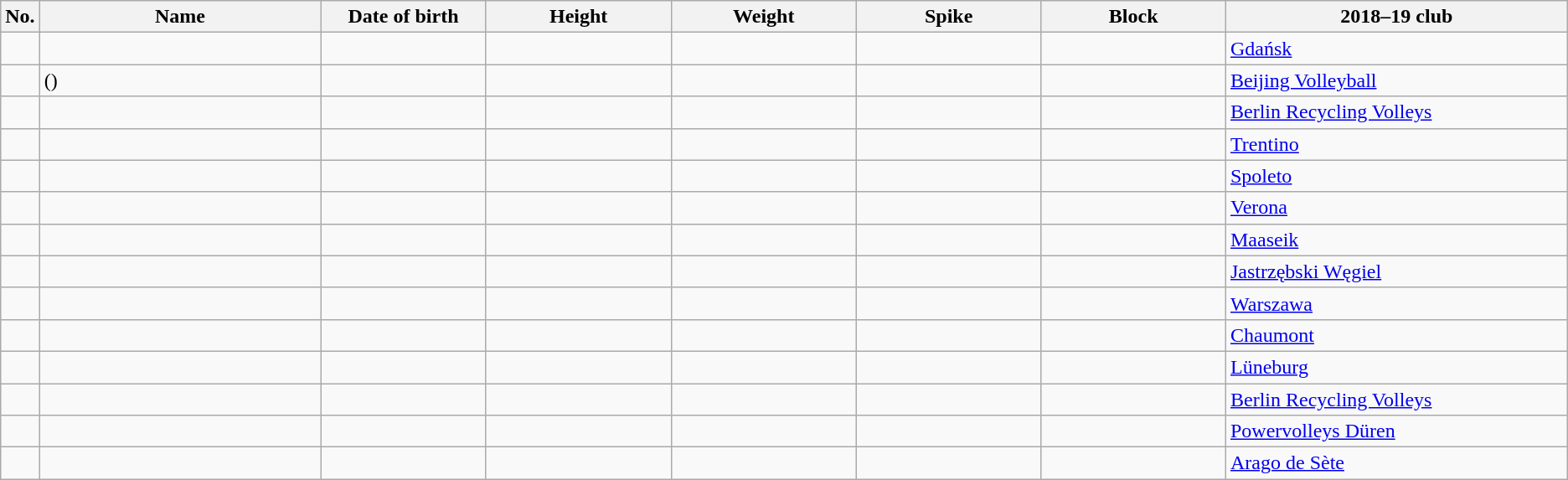<table class="wikitable sortable" style="font-size:100%; text-align:center">
<tr>
<th>No.</th>
<th style="width:14em">Name</th>
<th style="width:8em">Date of birth</th>
<th style="width:9em">Height</th>
<th style="width:9em">Weight</th>
<th style="width:9em">Spike</th>
<th style="width:9em">Block</th>
<th style="width:17em">2018–19 club</th>
</tr>
<tr>
<td></td>
<td style="text-align:left"></td>
<td style="text-align:right"></td>
<td></td>
<td></td>
<td></td>
<td></td>
<td style="text-align:left"> <a href='#'>Gdańsk</a></td>
</tr>
<tr>
<td></td>
<td style="text-align:left"> ()</td>
<td style="text-align:right"></td>
<td></td>
<td></td>
<td></td>
<td></td>
<td style="text-align:left"> <a href='#'>Beijing Volleyball</a></td>
</tr>
<tr>
<td></td>
<td style="text-align:left"></td>
<td style="text-align:right"></td>
<td></td>
<td></td>
<td></td>
<td></td>
<td style="text-align:left"> <a href='#'>Berlin Recycling Volleys</a></td>
</tr>
<tr>
<td></td>
<td style="text-align:left"></td>
<td style="text-align:right"></td>
<td></td>
<td></td>
<td></td>
<td></td>
<td style="text-align:left"> <a href='#'>Trentino</a></td>
</tr>
<tr>
<td></td>
<td style="text-align:left"></td>
<td style="text-align:right"></td>
<td></td>
<td></td>
<td></td>
<td></td>
<td style="text-align:left"> <a href='#'>Spoleto</a></td>
</tr>
<tr>
<td></td>
<td style="text-align:left"></td>
<td style="text-align:right"></td>
<td></td>
<td></td>
<td></td>
<td></td>
<td style="text-align:left"> <a href='#'>Verona</a></td>
</tr>
<tr>
<td></td>
<td style="text-align:left"></td>
<td style="text-align:right"></td>
<td></td>
<td></td>
<td></td>
<td></td>
<td style="text-align:left"> <a href='#'>Maaseik</a></td>
</tr>
<tr>
<td></td>
<td style="text-align:left"></td>
<td style="text-align:right"></td>
<td></td>
<td></td>
<td></td>
<td></td>
<td style="text-align:left"> <a href='#'>Jastrzębski Węgiel</a></td>
</tr>
<tr>
<td></td>
<td style="text-align:left"></td>
<td style="text-align:right"></td>
<td></td>
<td></td>
<td></td>
<td></td>
<td style="text-align:left"> <a href='#'>Warszawa</a></td>
</tr>
<tr>
<td></td>
<td style="text-align:left"></td>
<td style="text-align:right"></td>
<td></td>
<td></td>
<td></td>
<td></td>
<td style="text-align:left"> <a href='#'>Chaumont</a></td>
</tr>
<tr>
<td></td>
<td style="text-align:left"></td>
<td style="text-align:right"></td>
<td></td>
<td></td>
<td></td>
<td></td>
<td style="text-align:left"> <a href='#'>Lüneburg</a></td>
</tr>
<tr>
<td></td>
<td style="text-align:left"></td>
<td style="text-align:right"></td>
<td></td>
<td></td>
<td></td>
<td></td>
<td style="text-align:left"> <a href='#'>Berlin Recycling Volleys</a></td>
</tr>
<tr>
<td></td>
<td style="text-align:left"></td>
<td style="text-align:right"></td>
<td></td>
<td></td>
<td></td>
<td></td>
<td style="text-align:left"> <a href='#'>Powervolleys Düren</a></td>
</tr>
<tr>
<td></td>
<td style="text-align:left"></td>
<td style="text-align:right"></td>
<td></td>
<td></td>
<td></td>
<td></td>
<td style="text-align:left"> <a href='#'>Arago de Sète</a></td>
</tr>
</table>
